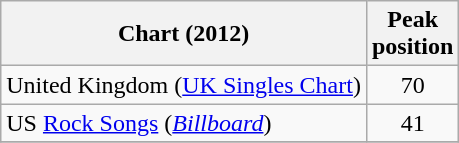<table class="wikitable">
<tr>
<th>Chart (2012)</th>
<th>Peak<br>position</th>
</tr>
<tr>
<td>United Kingdom (<a href='#'>UK Singles Chart</a>)</td>
<td style="text-align:center;">70</td>
</tr>
<tr>
<td>US <a href='#'>Rock Songs</a> (<em><a href='#'>Billboard</a></em>)</td>
<td style="text-align:center;">41</td>
</tr>
<tr>
</tr>
</table>
